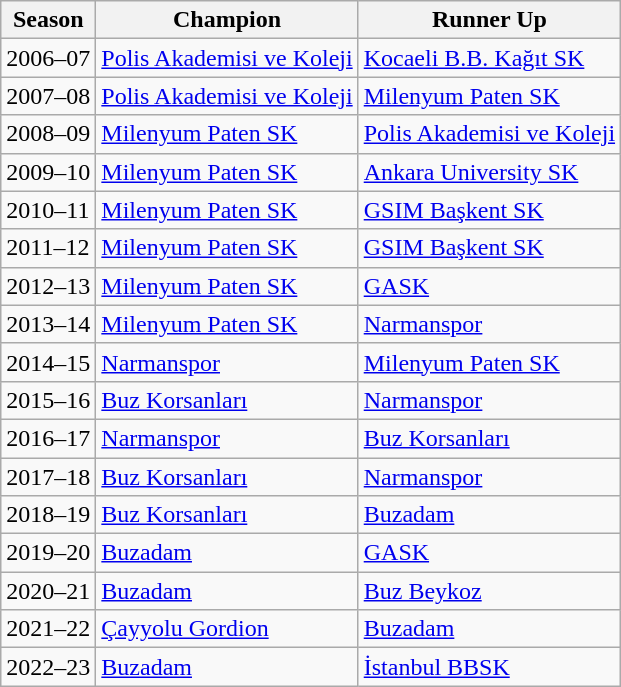<table class="wikitable">
<tr>
<th>Season</th>
<th>Champion</th>
<th>Runner Up</th>
</tr>
<tr>
<td>2006–07</td>
<td><a href='#'>Polis Akademisi ve Koleji</a></td>
<td><a href='#'>Kocaeli B.B. Kağıt SK</a></td>
</tr>
<tr>
<td>2007–08</td>
<td><a href='#'>Polis Akademisi ve Koleji</a></td>
<td><a href='#'>Milenyum Paten SK</a></td>
</tr>
<tr>
<td>2008–09</td>
<td><a href='#'>Milenyum Paten SK</a></td>
<td><a href='#'>Polis Akademisi ve Koleji</a></td>
</tr>
<tr>
<td>2009–10</td>
<td><a href='#'>Milenyum Paten SK</a></td>
<td><a href='#'>Ankara University SK</a></td>
</tr>
<tr>
<td>2010–11</td>
<td><a href='#'>Milenyum Paten SK</a></td>
<td><a href='#'>GSIM Başkent SK</a></td>
</tr>
<tr>
<td>2011–12</td>
<td><a href='#'>Milenyum Paten SK</a></td>
<td><a href='#'>GSIM Başkent SK</a></td>
</tr>
<tr>
<td>2012–13</td>
<td><a href='#'>Milenyum Paten SK</a></td>
<td><a href='#'>GASK</a></td>
</tr>
<tr>
<td>2013–14</td>
<td><a href='#'>Milenyum Paten SK</a></td>
<td><a href='#'>Narmanspor</a></td>
</tr>
<tr>
<td>2014–15</td>
<td><a href='#'>Narmanspor</a></td>
<td><a href='#'>Milenyum Paten SK</a></td>
</tr>
<tr>
<td>2015–16</td>
<td><a href='#'>Buz Korsanları</a></td>
<td><a href='#'>Narmanspor</a></td>
</tr>
<tr>
<td>2016–17</td>
<td><a href='#'>Narmanspor</a></td>
<td><a href='#'>Buz Korsanları</a></td>
</tr>
<tr>
<td>2017–18</td>
<td><a href='#'>Buz Korsanları</a></td>
<td><a href='#'>Narmanspor</a></td>
</tr>
<tr>
<td>2018–19</td>
<td><a href='#'>Buz Korsanları</a></td>
<td><a href='#'>Buzadam</a></td>
</tr>
<tr>
<td>2019–20</td>
<td><a href='#'>Buzadam</a></td>
<td><a href='#'>GASK</a></td>
</tr>
<tr>
<td>2020–21</td>
<td><a href='#'>Buzadam</a></td>
<td><a href='#'>Buz Beykoz</a></td>
</tr>
<tr>
<td>2021–22</td>
<td><a href='#'>Çayyolu Gordion</a></td>
<td><a href='#'>Buzadam</a></td>
</tr>
<tr>
<td>2022–23</td>
<td><a href='#'>Buzadam</a></td>
<td><a href='#'>İstanbul BBSK</a></td>
</tr>
</table>
